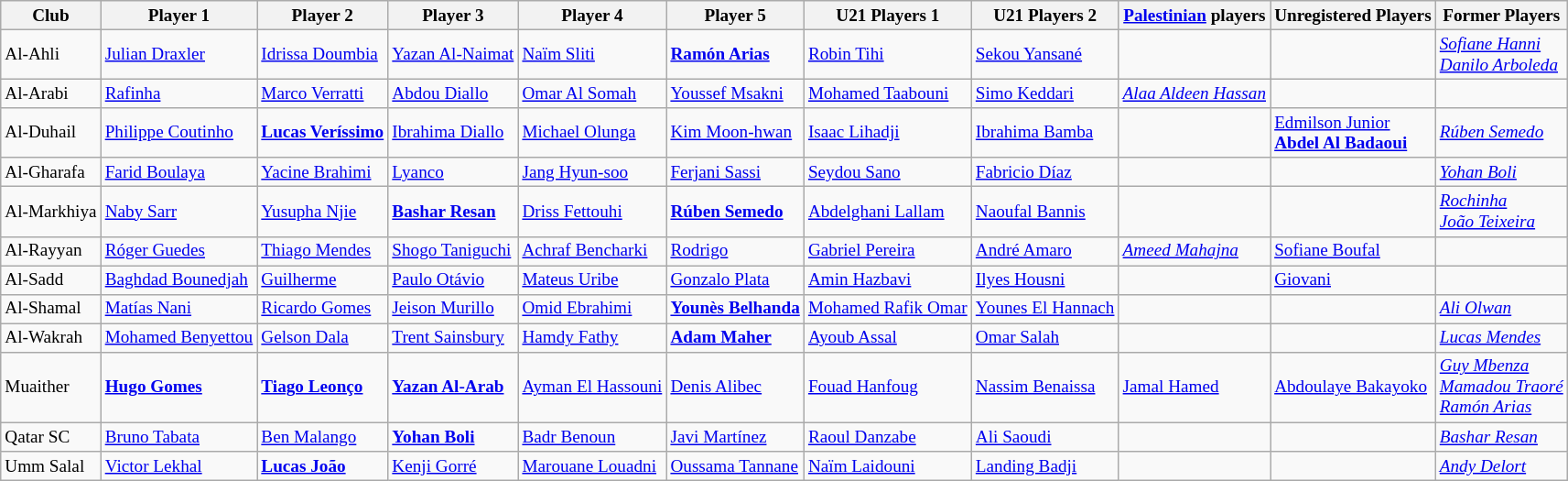<table class="wikitable" style="font-size:80%;">
<tr>
<th>Club</th>
<th>Player 1</th>
<th>Player 2</th>
<th>Player 3</th>
<th>Player 4</th>
<th>Player 5</th>
<th>U21 Players 1</th>
<th>U21 Players 2</th>
<th><a href='#'>Palestinian</a> players</th>
<th>Unregistered Players</th>
<th>Former Players</th>
</tr>
<tr>
<td>Al-Ahli</td>
<td> <a href='#'>Julian Draxler</a></td>
<td> <a href='#'>Idrissa Doumbia</a></td>
<td> <a href='#'>Yazan Al-Naimat</a></td>
<td> <a href='#'>Naïm Sliti</a></td>
<td> <strong><a href='#'>Ramón Arias</a></strong></td>
<td> <a href='#'>Robin Tihi</a></td>
<td> <a href='#'>Sekou Yansané</a></td>
<td></td>
<td></td>
<td> <em><a href='#'>Sofiane Hanni</a></em><br> <em><a href='#'>Danilo Arboleda</a></em></td>
</tr>
<tr>
<td>Al-Arabi</td>
<td> <a href='#'>Rafinha</a></td>
<td> <a href='#'>Marco Verratti</a></td>
<td> <a href='#'>Abdou Diallo</a></td>
<td> <a href='#'>Omar Al Somah</a></td>
<td> <a href='#'>Youssef Msakni</a></td>
<td> <a href='#'>Mohamed Taabouni</a></td>
<td> <a href='#'>Simo Keddari</a></td>
<td> <em><a href='#'>Alaa Aldeen Hassan</a></em></td>
<td></td>
<td></td>
</tr>
<tr>
<td>Al-Duhail</td>
<td> <a href='#'>Philippe Coutinho</a></td>
<td> <strong><a href='#'>Lucas Veríssimo</a></strong></td>
<td> <a href='#'>Ibrahima Diallo</a></td>
<td> <a href='#'>Michael Olunga</a></td>
<td> <a href='#'>Kim Moon-hwan</a></td>
<td> <a href='#'>Isaac Lihadji</a></td>
<td> <a href='#'>Ibrahima Bamba</a></td>
<td></td>
<td> <a href='#'>Edmilson Junior</a><br> <strong><a href='#'>Abdel Al Badaoui</a></strong></td>
<td> <em><a href='#'>Rúben Semedo</a></em></td>
</tr>
<tr>
<td>Al-Gharafa</td>
<td> <a href='#'>Farid Boulaya</a></td>
<td> <a href='#'>Yacine Brahimi</a></td>
<td> <a href='#'>Lyanco</a></td>
<td> <a href='#'>Jang Hyun-soo</a></td>
<td> <a href='#'>Ferjani Sassi</a></td>
<td> <a href='#'>Seydou Sano</a></td>
<td> <a href='#'>Fabricio Díaz</a></td>
<td></td>
<td></td>
<td> <em><a href='#'>Yohan Boli</a></em></td>
</tr>
<tr>
<td>Al-Markhiya</td>
<td> <a href='#'>Naby Sarr</a></td>
<td> <a href='#'>Yusupha Njie</a></td>
<td> <strong><a href='#'>Bashar Resan</a></strong></td>
<td> <a href='#'>Driss Fettouhi</a></td>
<td> <strong><a href='#'>Rúben Semedo</a></strong></td>
<td> <a href='#'>Abdelghani Lallam</a></td>
<td> <a href='#'>Naoufal Bannis</a></td>
<td></td>
<td></td>
<td> <em><a href='#'>Rochinha</a></em><br> <em><a href='#'>João Teixeira</a></em></td>
</tr>
<tr>
<td>Al-Rayyan</td>
<td> <a href='#'>Róger Guedes</a></td>
<td> <a href='#'>Thiago Mendes</a></td>
<td> <a href='#'>Shogo Taniguchi</a></td>
<td> <a href='#'>Achraf Bencharki</a></td>
<td> <a href='#'>Rodrigo</a></td>
<td> <a href='#'>Gabriel Pereira</a></td>
<td> <a href='#'>André Amaro</a></td>
<td> <em><a href='#'>Ameed Mahajna</a></em></td>
<td> <a href='#'>Sofiane Boufal</a><br></td>
<td></td>
</tr>
<tr>
<td>Al-Sadd</td>
<td> <a href='#'>Baghdad Bounedjah</a></td>
<td> <a href='#'>Guilherme</a></td>
<td> <a href='#'>Paulo Otávio</a></td>
<td> <a href='#'>Mateus Uribe</a></td>
<td> <a href='#'>Gonzalo Plata</a></td>
<td> <a href='#'>Amin Hazbavi</a></td>
<td> <a href='#'>Ilyes Housni</a></td>
<td></td>
<td> <a href='#'>Giovani</a></td>
<td></td>
</tr>
<tr>
<td>Al-Shamal</td>
<td> <a href='#'>Matías Nani</a></td>
<td> <a href='#'>Ricardo Gomes</a></td>
<td> <a href='#'>Jeison Murillo</a></td>
<td> <a href='#'>Omid Ebrahimi</a></td>
<td> <strong><a href='#'>Younès Belhanda</a></strong></td>
<td> <a href='#'>Mohamed Rafik Omar</a></td>
<td> <a href='#'>Younes El Hannach</a></td>
<td></td>
<td></td>
<td> <em><a href='#'>Ali Olwan</a></em></td>
</tr>
<tr>
<td>Al-Wakrah</td>
<td> <a href='#'>Mohamed Benyettou</a></td>
<td> <a href='#'>Gelson Dala</a></td>
<td> <a href='#'>Trent Sainsbury</a></td>
<td> <a href='#'>Hamdy Fathy</a></td>
<td> <strong><a href='#'>Adam Maher</a></strong></td>
<td> <a href='#'>Ayoub Assal</a></td>
<td> <a href='#'>Omar Salah</a></td>
<td></td>
<td></td>
<td> <em><a href='#'>Lucas Mendes</a></em></td>
</tr>
<tr>
<td>Muaither</td>
<td> <strong><a href='#'>Hugo Gomes</a></strong></td>
<td> <strong><a href='#'>Tiago Leonço</a></strong></td>
<td> <strong><a href='#'>Yazan Al-Arab</a></strong></td>
<td> <a href='#'>Ayman El Hassouni</a></td>
<td> <a href='#'>Denis Alibec</a></td>
<td> <a href='#'>Fouad Hanfoug</a></td>
<td> <a href='#'>Nassim Benaissa</a></td>
<td> <a href='#'>Jamal Hamed</a></td>
<td> <a href='#'>Abdoulaye Bakayoko</a></td>
<td> <em><a href='#'>Guy Mbenza</a></em><br> <em><a href='#'>Mamadou Traoré</a></em><br> <em><a href='#'>Ramón Arias</a></em></td>
</tr>
<tr>
<td>Qatar SC</td>
<td> <a href='#'>Bruno Tabata</a></td>
<td> <a href='#'>Ben Malango</a></td>
<td> <strong><a href='#'>Yohan Boli</a></strong></td>
<td> <a href='#'>Badr Benoun</a></td>
<td> <a href='#'>Javi Martínez</a></td>
<td> <a href='#'>Raoul Danzabe</a></td>
<td> <a href='#'>Ali Saoudi</a></td>
<td></td>
<td></td>
<td> <em><a href='#'>Bashar Resan</a></em></td>
</tr>
<tr>
<td>Umm Salal</td>
<td> <a href='#'>Victor Lekhal</a></td>
<td> <strong><a href='#'>Lucas João</a></strong></td>
<td> <a href='#'>Kenji Gorré</a></td>
<td> <a href='#'>Marouane Louadni</a></td>
<td> <a href='#'>Oussama Tannane</a></td>
<td> <a href='#'>Naïm Laidouni</a></td>
<td> <a href='#'>Landing Badji</a></td>
<td></td>
<td></td>
<td> <em><a href='#'>Andy Delort</a></em></td>
</tr>
</table>
